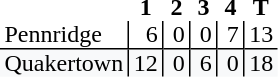<table style="border-collapse: collapse;">
<tr>
<th style="text-align: left;"></th>
<th style="text-align: center; padding: 0px 3px 0px 3px; width:12px;">1</th>
<th style="text-align: center; padding: 0px 3px 0px 3px; width:12px;">2</th>
<th style="text-align: center; padding: 0px 3px 0px 3px; width:12px;">3</th>
<th style="text-align: center; padding: 0px 3px 0px 3px; width:12px;">4</th>
<th style="text-align: center; padding: 0px 3px 0px 3px; width:12px;">T</th>
</tr>
<tr>
<td style="text-align: left; border-bottom: 1px solid black; padding: 0px 3px 0px 3px;">Pennridge</td>
<td style="border-left: 1px solid black; border-bottom: 1px solid black; text-align: right; padding: 0px 3px 0px 3px;">6</td>
<td style="border-left: 1px solid black; border-bottom: 1px solid black; text-align: right; padding: 0px 3px 0px 3px;">0</td>
<td style="border-left: 1px solid black; border-bottom: 1px solid black; text-align: right; padding: 0px 3px 0px 3px;">0</td>
<td style="border-left: 1px solid black; border-bottom: 1px solid black; text-align: right; padding: 0px 3px 0px 3px;">7</td>
<td style="border-left: 1px solid black; border-bottom: 1px solid black; text-align: right; padding: 0px 3px 0px 3px;">13</td>
</tr>
<tr>
<td style="background: #f8f9fa; text-align: left; padding: 0px 3px 0px 3px;">Quakertown</td>
<td style="background: #f8f9fa; border-left: 1px solid black; text-align: right; padding: 0px 3px 0px 3px;">12</td>
<td style="background: #f8f9fa; border-left: 1px solid black; text-align: right; padding: 0px 3px 0px 3px;">0</td>
<td style="background: #f8f9fa; border-left: 1px solid black; text-align: right; padding: 0px 3px 0px 3px;">6</td>
<td style="background: #f8f9fa; border-left: 1px solid black; text-align: right; padding: 0px 3px 0px 3px;">0</td>
<td style="background: #f8f9fa; border-left: 1px solid black; text-align: right; padding: 0px 3px 0px 3px;">18</td>
</tr>
</table>
